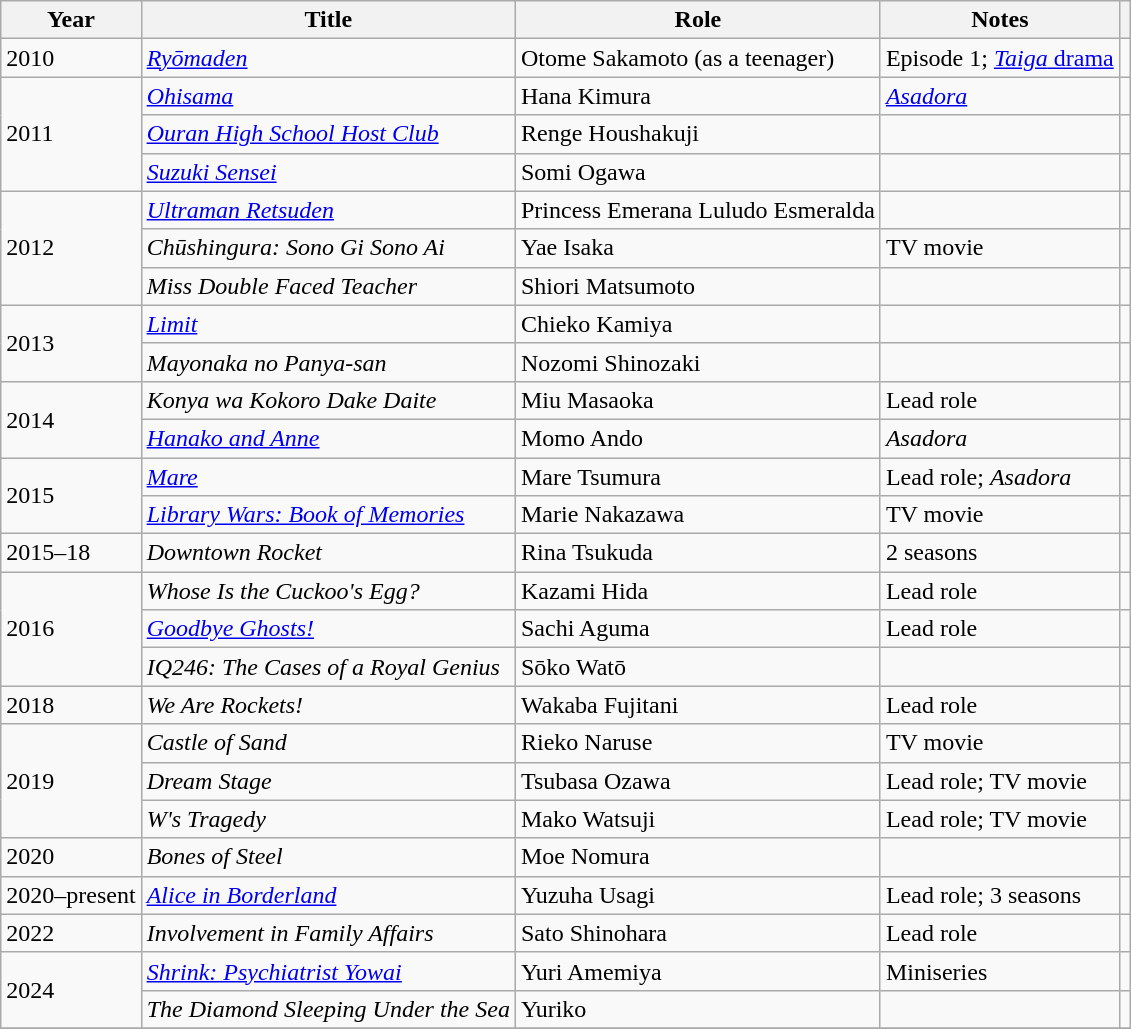<table class="wikitable sortable">
<tr>
<th>Year</th>
<th>Title</th>
<th>Role</th>
<th>Notes</th>
<th class="unsortable"></th>
</tr>
<tr>
<td>2010</td>
<td><em><a href='#'>Ryōmaden</a></em></td>
<td>Otome Sakamoto (as a teenager)</td>
<td>Episode 1; <a href='#'><em>Taiga</em> drama</a></td>
<td></td>
</tr>
<tr>
<td rowspan=3>2011</td>
<td><em><a href='#'>Ohisama</a></em></td>
<td>Hana Kimura</td>
<td><em><a href='#'>Asadora</a></em></td>
<td></td>
</tr>
<tr>
<td><em><a href='#'>Ouran High School Host Club</a></em></td>
<td>Renge Houshakuji</td>
<td></td>
<td></td>
</tr>
<tr>
<td><em><a href='#'>Suzuki Sensei</a></em></td>
<td>Somi Ogawa</td>
<td></td>
<td></td>
</tr>
<tr>
<td rowspan=3>2012</td>
<td><em><a href='#'>Ultraman Retsuden</a></em></td>
<td>Princess Emerana Luludo Esmeralda</td>
<td></td>
<td></td>
</tr>
<tr>
<td><em>Chūshingura: Sono Gi Sono Ai</em></td>
<td>Yae Isaka</td>
<td>TV movie</td>
<td></td>
</tr>
<tr>
<td><em>Miss Double Faced Teacher</em></td>
<td>Shiori Matsumoto</td>
<td></td>
<td></td>
</tr>
<tr>
<td rowspan=2>2013</td>
<td><em><a href='#'>Limit</a></em></td>
<td>Chieko Kamiya</td>
<td></td>
<td></td>
</tr>
<tr>
<td><em>Mayonaka no Panya-san</em></td>
<td>Nozomi Shinozaki</td>
<td></td>
<td></td>
</tr>
<tr>
<td rowspan=2>2014</td>
<td><em>Konya wa Kokoro Dake Daite</em></td>
<td>Miu Masaoka</td>
<td>Lead role</td>
<td></td>
</tr>
<tr>
<td><em><a href='#'>Hanako and Anne</a></em></td>
<td>Momo Ando</td>
<td><em>Asadora</em></td>
<td></td>
</tr>
<tr>
<td rowspan=2>2015</td>
<td><em><a href='#'>Mare</a></em></td>
<td>Mare Tsumura</td>
<td>Lead role; <em>Asadora</em></td>
<td></td>
</tr>
<tr>
<td><em><a href='#'>Library Wars: Book of Memories</a></em></td>
<td>Marie Nakazawa</td>
<td>TV movie</td>
<td></td>
</tr>
<tr>
<td>2015–18</td>
<td><em>Downtown Rocket</em></td>
<td>Rina Tsukuda</td>
<td>2 seasons</td>
<td></td>
</tr>
<tr>
<td rowspan="3">2016</td>
<td><em>Whose Is the Cuckoo's Egg?</em></td>
<td>Kazami Hida</td>
<td>Lead role</td>
<td></td>
</tr>
<tr>
<td><em><a href='#'>Goodbye Ghosts!</a></em></td>
<td>Sachi Aguma</td>
<td>Lead role</td>
<td></td>
</tr>
<tr>
<td><em>IQ246: The Cases of a Royal Genius</em></td>
<td>Sōko Watō</td>
<td></td>
<td></td>
</tr>
<tr>
<td>2018</td>
<td><em>We Are Rockets!</em></td>
<td>Wakaba Fujitani</td>
<td>Lead role</td>
<td></td>
</tr>
<tr>
<td rowspan=3>2019</td>
<td><em>Castle of Sand</em></td>
<td>Rieko Naruse</td>
<td>TV movie</td>
<td></td>
</tr>
<tr>
<td><em>Dream Stage</em></td>
<td>Tsubasa Ozawa</td>
<td>Lead role; TV movie</td>
<td></td>
</tr>
<tr>
<td><em>W's Tragedy</em></td>
<td>Mako Watsuji</td>
<td>Lead role; TV movie</td>
<td></td>
</tr>
<tr>
<td>2020</td>
<td><em>Bones of Steel</em></td>
<td>Moe Nomura</td>
<td></td>
<td></td>
</tr>
<tr>
<td>2020–present</td>
<td><em><a href='#'>Alice in Borderland</a></em></td>
<td>Yuzuha Usagi</td>
<td>Lead role; 3 seasons</td>
<td></td>
</tr>
<tr>
<td>2022</td>
<td><em>Involvement in Family Affairs</em></td>
<td>Sato Shinohara</td>
<td>Lead role</td>
<td></td>
</tr>
<tr>
<td rowspan=2>2024</td>
<td><em><a href='#'>Shrink: Psychiatrist Yowai</a></em></td>
<td>Yuri Amemiya</td>
<td>Miniseries</td>
<td></td>
</tr>
<tr>
<td><em>The Diamond Sleeping Under the Sea</em></td>
<td>Yuriko</td>
<td></td>
<td></td>
</tr>
<tr>
</tr>
</table>
